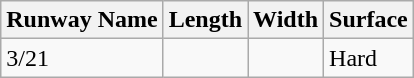<table class="wikitable">
<tr>
<th>Runway Name</th>
<th>Length</th>
<th>Width</th>
<th>Surface</th>
</tr>
<tr>
<td>3/21</td>
<td></td>
<td></td>
<td>Hard</td>
</tr>
</table>
